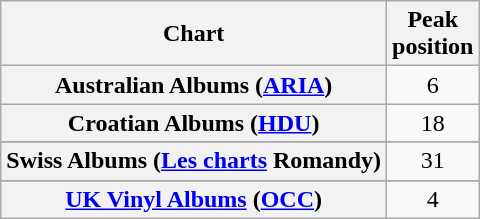<table class="wikitable sortable plainrowheaders" style="text-align:center">
<tr>
<th scope="col">Chart</th>
<th scope="col">Peak<br>position</th>
</tr>
<tr>
<th scope="row">Australian Albums (<a href='#'>ARIA</a>)</th>
<td>6</td>
</tr>
<tr>
<th scope="row">Croatian Albums (<a href='#'>HDU</a>)</th>
<td>18</td>
</tr>
<tr>
</tr>
<tr>
<th scope="row">Swiss Albums (<a href='#'>Les charts</a> Romandy)</th>
<td>31</td>
</tr>
<tr>
</tr>
<tr>
<th scope="row"><a href='#'>UK Vinyl Albums</a> (<a href='#'>OCC</a>)</th>
<td>4</td>
</tr>
</table>
